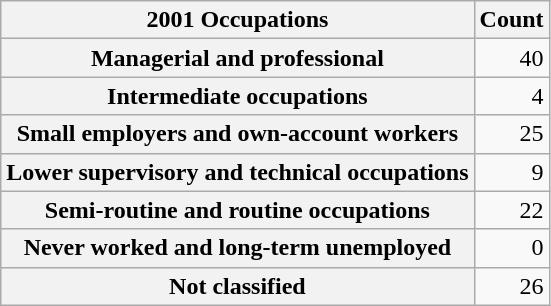<table class="wikitable plainrowheaders" style="text-align: right;">
<tr>
<th scope="col">2001 Occupations</th>
<th scope="col">Count</th>
</tr>
<tr>
<th scope="row">Managerial and professional</th>
<td>40</td>
</tr>
<tr>
<th scope="row">Intermediate occupations</th>
<td>4</td>
</tr>
<tr>
<th scope="row">Small employers and own-account workers</th>
<td>25</td>
</tr>
<tr>
<th scope="row">Lower supervisory and technical occupations</th>
<td>9</td>
</tr>
<tr>
<th scope="row">Semi-routine and routine occupations</th>
<td>22</td>
</tr>
<tr>
<th scope="row">Never worked and long-term unemployed</th>
<td>0</td>
</tr>
<tr>
<th scope="row">Not classified</th>
<td>26</td>
</tr>
</table>
